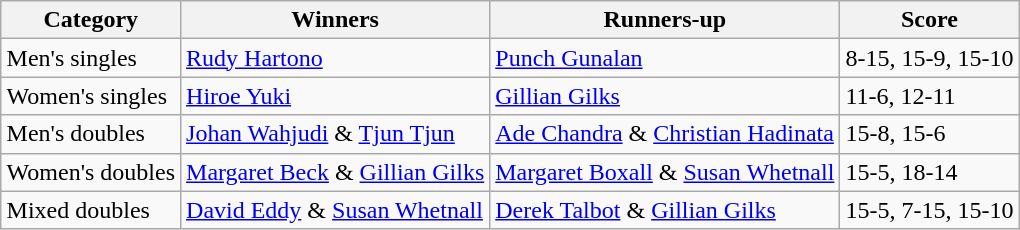<table class=wikitable style="margin:auto;">
<tr>
<th>Category</th>
<th>Winners</th>
<th>Runners-up</th>
<th>Score</th>
</tr>
<tr>
<td>Men's singles</td>
<td> <a href='#'>Rudy Hartono</a></td>
<td> <a href='#'>Punch Gunalan</a></td>
<td>8-15, 15-9, 15-10</td>
</tr>
<tr>
<td>Women's singles</td>
<td> <a href='#'>Hiroe Yuki</a></td>
<td> <a href='#'>Gillian Gilks</a></td>
<td>11-6, 12-11</td>
</tr>
<tr>
<td>Men's doubles</td>
<td> <a href='#'>Johan Wahjudi</a> & <a href='#'>Tjun Tjun</a></td>
<td> <a href='#'>Ade Chandra</a> & <a href='#'>Christian Hadinata</a></td>
<td>15-8, 15-6</td>
</tr>
<tr>
<td>Women's doubles</td>
<td> <a href='#'>Margaret Beck</a> & <a href='#'>Gillian Gilks</a></td>
<td> <a href='#'>Margaret Boxall</a> & <a href='#'>Susan Whetnall</a></td>
<td>15-5, 18-14</td>
</tr>
<tr>
<td>Mixed doubles</td>
<td> <a href='#'>David Eddy</a> & <a href='#'>Susan Whetnall</a></td>
<td> <a href='#'>Derek Talbot</a> & <a href='#'>Gillian Gilks</a></td>
<td>15-5, 7-15, 15-10</td>
</tr>
</table>
